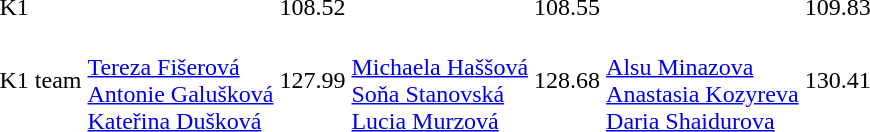<table>
<tr>
<td>K1</td>
<td></td>
<td>108.52</td>
<td></td>
<td>108.55</td>
<td></td>
<td>109.83</td>
</tr>
<tr>
<td>K1 team</td>
<td><br><a href='#'>Tereza Fišerová</a><br><a href='#'>Antonie Galušková</a><br><a href='#'>Kateřina Dušková</a></td>
<td>127.99</td>
<td><br><a href='#'>Michaela Haššová</a><br><a href='#'>Soňa Stanovská</a><br><a href='#'>Lucia Murzová</a></td>
<td>128.68</td>
<td><br><a href='#'>Alsu Minazova</a><br><a href='#'>Anastasia Kozyreva</a><br><a href='#'>Daria Shaidurova</a></td>
<td>130.41</td>
</tr>
</table>
